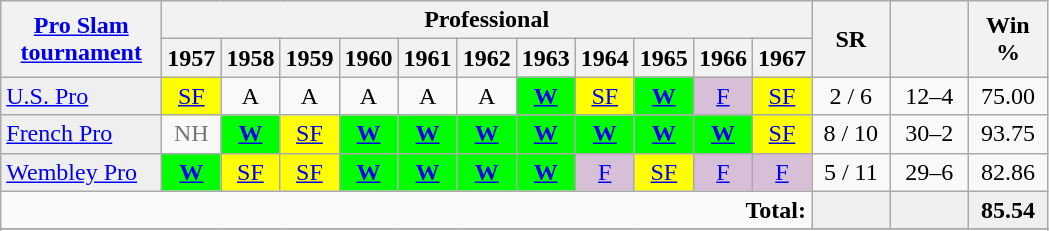<table class="wikitable" style="text-align:center;">
<tr style="background:#efefef;">
<th rowspan="2" style="width:100px;"><strong><a href='#'>Pro Slam tournament</a></strong></th>
<th colspan="11">Professional</th>
<th rowspan="2" style="width:45px;">SR</th>
<th rowspan="2" style="width:45px;"></th>
<th rowspan="2" style="width:45px;">Win %</th>
</tr>
<tr>
<th>1957</th>
<th>1958</th>
<th>1959</th>
<th>1960</th>
<th>1961</th>
<th>1962</th>
<th>1963</th>
<th>1964</th>
<th>1965</th>
<th>1966</th>
<th>1967</th>
</tr>
<tr>
<td style="text-align:left;background:#EFEFEF;"><a href='#'>U.S. Pro</a></td>
<td style="background:yellow;"><a href='#'>SF</a></td>
<td>A</td>
<td>A</td>
<td>A</td>
<td>A</td>
<td>A</td>
<td style="background:#0f0;"><strong><a href='#'>W</a></strong></td>
<td style="background:yellow;"><a href='#'>SF</a></td>
<td style="background:#0f0;"><strong><a href='#'>W</a></strong></td>
<td style="background:thistle;"><a href='#'>F</a></td>
<td style="background:yellow;"><a href='#'>SF</a></td>
<td>2 / 6</td>
<td>12–4</td>
<td>75.00</td>
</tr>
<tr>
<td style="text-align:left;background:#EFEFEF;"><a href='#'>French Pro</a></td>
<td style=color:#767676>NH</td>
<td style="background:#0f0;"><strong><a href='#'>W</a></strong></td>
<td style="background:yellow;"><a href='#'>SF</a></td>
<td style="background:#0f0;"><strong><a href='#'>W</a></strong></td>
<td style="background:#0f0;"><strong><a href='#'>W</a></strong></td>
<td style="background:#0f0;"><strong><a href='#'>W</a></strong></td>
<td style="background:#0f0;"><strong><a href='#'>W</a></strong></td>
<td style="background:#0f0;"><strong><a href='#'>W</a></strong></td>
<td style="background:#0f0;"><strong><a href='#'>W</a></strong></td>
<td style="background:#0f0;"><strong><a href='#'>W</a></strong></td>
<td style="background:yellow;"><a href='#'>SF</a></td>
<td>8 / 10</td>
<td>30–2</td>
<td>93.75</td>
</tr>
<tr>
<td style="text-align:left;background:#EFEFEF;"><a href='#'>Wembley Pro</a></td>
<td style="background:#0f0;"><strong><a href='#'>W</a></strong></td>
<td style="background:yellow;"><a href='#'>SF</a></td>
<td style="background:yellow;"><a href='#'>SF</a></td>
<td style="background:#0f0;"><strong><a href='#'>W</a></strong></td>
<td style="background:#0f0;"><strong><a href='#'>W</a></strong></td>
<td style="background:#0f0;"><strong><a href='#'>W</a></strong></td>
<td style="background:#0f0;"><strong><a href='#'>W</a></strong></td>
<td style="background:thistle;"><a href='#'>F</a></td>
<td style="background:yellow;"><a href='#'>SF</a></td>
<td style="background:thistle;"><a href='#'>F</a></td>
<td style="background:thistle;"><a href='#'>F</a></td>
<td>5 / 11</td>
<td>29–6</td>
<td>82.86</td>
</tr>
<tr>
<td colspan="12" style="text-align:right;"><strong>Total:</strong></td>
<td style="background:#EFEFEF;"></td>
<td style="background:#EFEFEF;"></td>
<td style="background:#EFEFEF;"><strong>85.54</strong></td>
</tr>
<tr style="background:#efefef;">
</tr>
<tr>
</tr>
</table>
